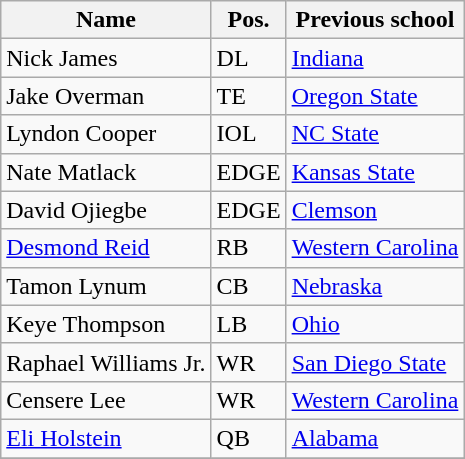<table class="wikitable sortable">
<tr>
<th>Name</th>
<th>Pos.</th>
<th class="unsortable">Previous school</th>
</tr>
<tr>
<td>Nick James</td>
<td>DL</td>
<td><a href='#'>Indiana</a></td>
</tr>
<tr>
<td>Jake Overman</td>
<td>TE</td>
<td><a href='#'>Oregon State</a></td>
</tr>
<tr>
<td>Lyndon Cooper</td>
<td>IOL</td>
<td><a href='#'>NC State</a></td>
</tr>
<tr>
<td>Nate Matlack</td>
<td>EDGE</td>
<td><a href='#'>Kansas State</a></td>
</tr>
<tr>
<td>David Ojiegbe</td>
<td>EDGE</td>
<td><a href='#'>Clemson</a></td>
</tr>
<tr>
<td><a href='#'>Desmond Reid</a></td>
<td>RB</td>
<td><a href='#'>Western Carolina</a></td>
</tr>
<tr>
<td>Tamon Lynum</td>
<td>CB</td>
<td><a href='#'>Nebraska</a></td>
</tr>
<tr>
<td>Keye Thompson</td>
<td>LB</td>
<td><a href='#'>Ohio</a></td>
</tr>
<tr>
<td>Raphael Williams Jr.</td>
<td>WR</td>
<td><a href='#'>San Diego State</a></td>
</tr>
<tr>
<td>Censere Lee</td>
<td>WR</td>
<td><a href='#'>Western Carolina</a></td>
</tr>
<tr>
<td><a href='#'>Eli Holstein</a></td>
<td>QB</td>
<td><a href='#'>Alabama</a></td>
</tr>
<tr>
</tr>
</table>
